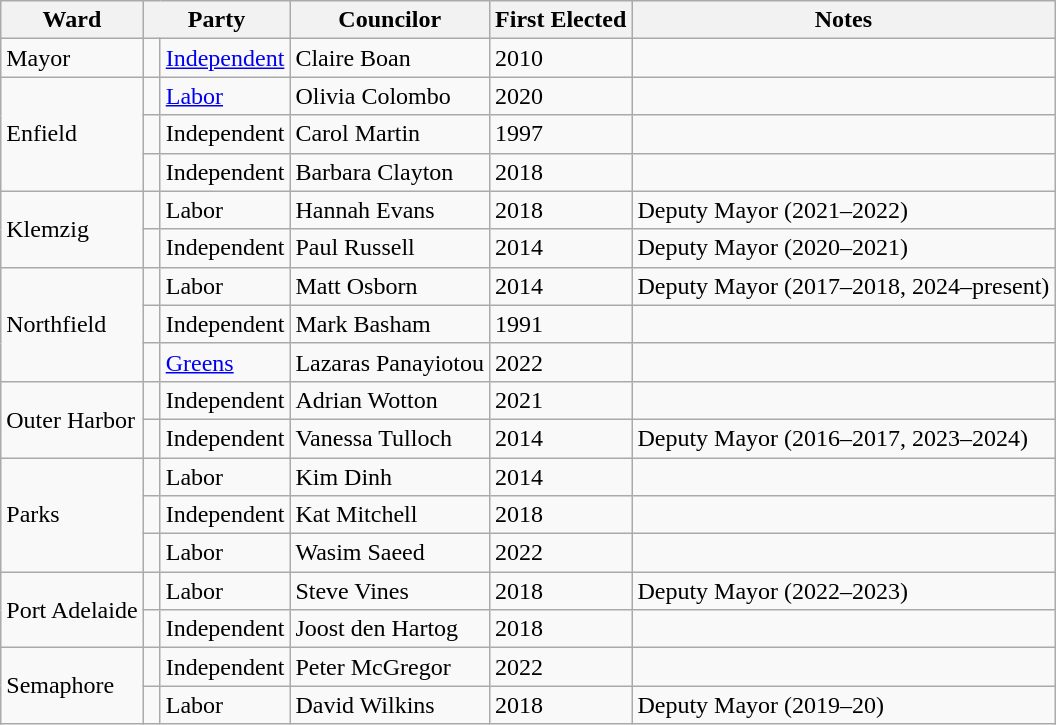<table class="wikitable">
<tr>
<th>Ward</th>
<th colspan="2">Party</th>
<th>Councilor</th>
<th>First Elected</th>
<th>Notes</th>
</tr>
<tr>
<td>Mayor</td>
<td> </td>
<td><a href='#'>Independent</a></td>
<td>Claire Boan</td>
<td>2010</td>
<td></td>
</tr>
<tr>
<td rowspan="3">Enfield</td>
<td> </td>
<td><a href='#'>Labor</a></td>
<td>Olivia Colombo</td>
<td>2020</td>
<td></td>
</tr>
<tr>
<td> </td>
<td>Independent</td>
<td>Carol Martin</td>
<td>1997</td>
<td></td>
</tr>
<tr>
<td> </td>
<td>Independent</td>
<td>Barbara Clayton</td>
<td>2018</td>
<td></td>
</tr>
<tr>
<td rowspan="2">Klemzig</td>
<td> </td>
<td>Labor</td>
<td>Hannah Evans</td>
<td>2018</td>
<td>Deputy Mayor (2021–2022)</td>
</tr>
<tr>
<td> </td>
<td>Independent</td>
<td>Paul Russell</td>
<td>2014</td>
<td>Deputy Mayor (2020–2021)</td>
</tr>
<tr>
<td rowspan="3">Northfield</td>
<td> </td>
<td>Labor</td>
<td>Matt Osborn</td>
<td>2014</td>
<td>Deputy Mayor (2017–2018, 2024–present)</td>
</tr>
<tr>
<td> </td>
<td>Independent</td>
<td>Mark Basham</td>
<td>1991</td>
<td></td>
</tr>
<tr>
<td> </td>
<td><a href='#'>Greens</a></td>
<td>Lazaras Panayiotou</td>
<td>2022</td>
<td></td>
</tr>
<tr>
<td rowspan="2">Outer Harbor</td>
<td> </td>
<td>Independent</td>
<td>Adrian Wotton</td>
<td>2021</td>
<td></td>
</tr>
<tr>
<td> </td>
<td>Independent</td>
<td>Vanessa Tulloch</td>
<td>2014</td>
<td>Deputy Mayor (2016–2017, 2023–2024)</td>
</tr>
<tr>
<td rowspan="3">Parks</td>
<td> </td>
<td>Labor</td>
<td>Kim Dinh</td>
<td>2014</td>
<td></td>
</tr>
<tr>
<td> </td>
<td>Independent</td>
<td>Kat Mitchell</td>
<td>2018</td>
<td></td>
</tr>
<tr>
<td> </td>
<td>Labor</td>
<td>Wasim Saeed</td>
<td>2022</td>
<td></td>
</tr>
<tr>
<td rowspan="2">Port Adelaide</td>
<td> </td>
<td>Labor</td>
<td>Steve Vines</td>
<td>2018</td>
<td>Deputy Mayor (2022–2023)</td>
</tr>
<tr>
<td> </td>
<td>Independent</td>
<td>Joost den Hartog</td>
<td>2018</td>
<td></td>
</tr>
<tr>
<td rowspan="2">Semaphore</td>
<td> </td>
<td>Independent</td>
<td>Peter McGregor</td>
<td>2022</td>
<td></td>
</tr>
<tr>
<td> </td>
<td>Labor</td>
<td>David Wilkins</td>
<td>2018</td>
<td>Deputy Mayor (2019–20)</td>
</tr>
</table>
